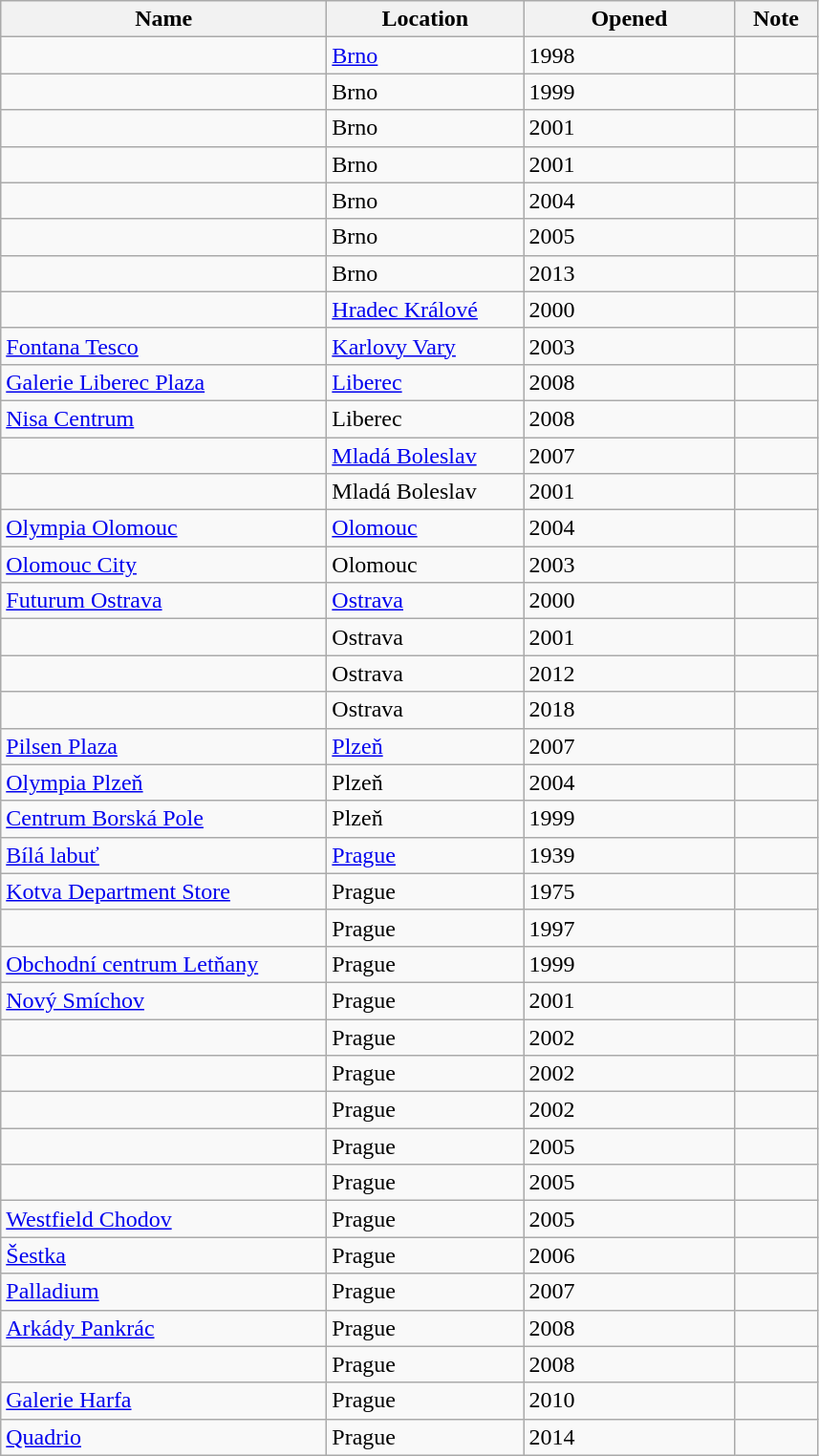<table class="wikitable sortable zebra">
<tr>
<th width="220">Name</th>
<th width="130">Location</th>
<th width="140">Opened</th>
<th width="50">Note</th>
</tr>
<tr>
<td></td>
<td><a href='#'>Brno</a></td>
<td>1998</td>
<td></td>
</tr>
<tr>
<td></td>
<td>Brno</td>
<td>1999</td>
<td></td>
</tr>
<tr>
<td></td>
<td>Brno</td>
<td>2001</td>
<td></td>
</tr>
<tr>
<td></td>
<td>Brno</td>
<td>2001</td>
<td></td>
</tr>
<tr>
<td></td>
<td>Brno</td>
<td>2004</td>
<td></td>
</tr>
<tr>
<td></td>
<td>Brno</td>
<td>2005</td>
<td></td>
</tr>
<tr>
<td></td>
<td>Brno</td>
<td>2013</td>
<td></td>
</tr>
<tr>
<td></td>
<td><a href='#'>Hradec Králové</a></td>
<td>2000</td>
<td></td>
</tr>
<tr>
<td><a href='#'>Fontana Tesco</a></td>
<td><a href='#'>Karlovy Vary</a></td>
<td>2003</td>
<td></td>
</tr>
<tr>
<td><a href='#'>Galerie Liberec Plaza</a></td>
<td><a href='#'>Liberec</a></td>
<td>2008</td>
<td></td>
</tr>
<tr>
<td><a href='#'>Nisa Centrum</a></td>
<td>Liberec</td>
<td>2008</td>
<td></td>
</tr>
<tr>
<td></td>
<td><a href='#'>Mladá Boleslav</a></td>
<td>2007</td>
<td></td>
</tr>
<tr>
<td></td>
<td>Mladá Boleslav</td>
<td>2001</td>
<td></td>
</tr>
<tr>
<td><a href='#'>Olympia Olomouc</a></td>
<td><a href='#'>Olomouc</a></td>
<td>2004</td>
<td></td>
</tr>
<tr>
<td><a href='#'>Olomouc City</a></td>
<td>Olomouc</td>
<td>2003</td>
<td></td>
</tr>
<tr>
<td><a href='#'>Futurum Ostrava</a></td>
<td><a href='#'>Ostrava</a></td>
<td>2000</td>
<td></td>
</tr>
<tr>
<td></td>
<td>Ostrava</td>
<td>2001</td>
<td></td>
</tr>
<tr>
<td></td>
<td>Ostrava</td>
<td>2012</td>
<td></td>
</tr>
<tr>
<td></td>
<td>Ostrava</td>
<td>2018</td>
<td></td>
</tr>
<tr>
<td><a href='#'>Pilsen Plaza</a></td>
<td><a href='#'>Plzeň</a></td>
<td>2007</td>
<td></td>
</tr>
<tr>
<td><a href='#'>Olympia Plzeň</a></td>
<td>Plzeň</td>
<td>2004</td>
<td></td>
</tr>
<tr>
<td><a href='#'>Centrum Borská Pole</a></td>
<td>Plzeň</td>
<td>1999</td>
<td></td>
</tr>
<tr>
<td><a href='#'>Bílá labuť</a></td>
<td><a href='#'>Prague</a></td>
<td>1939</td>
<td></td>
</tr>
<tr>
<td><a href='#'>Kotva Department Store</a></td>
<td>Prague</td>
<td>1975</td>
<td></td>
</tr>
<tr>
<td></td>
<td>Prague</td>
<td>1997</td>
<td></td>
</tr>
<tr>
<td><a href='#'>Obchodní centrum Letňany</a></td>
<td>Prague</td>
<td>1999</td>
<td></td>
</tr>
<tr>
<td><a href='#'>Nový Smíchov</a></td>
<td>Prague</td>
<td>2001</td>
<td></td>
</tr>
<tr>
<td></td>
<td>Prague</td>
<td>2002</td>
<td></td>
</tr>
<tr>
<td></td>
<td>Prague</td>
<td>2002</td>
<td></td>
</tr>
<tr>
<td></td>
<td>Prague</td>
<td>2002</td>
<td></td>
</tr>
<tr>
<td></td>
<td>Prague</td>
<td>2005</td>
<td></td>
</tr>
<tr>
<td></td>
<td>Prague</td>
<td>2005</td>
<td></td>
</tr>
<tr>
<td><a href='#'>Westfield Chodov</a></td>
<td>Prague</td>
<td>2005</td>
<td></td>
</tr>
<tr>
<td><a href='#'>Šestka</a></td>
<td>Prague</td>
<td>2006</td>
<td></td>
</tr>
<tr>
<td><a href='#'>Palladium</a></td>
<td>Prague</td>
<td>2007</td>
<td></td>
</tr>
<tr>
<td><a href='#'>Arkády Pankrác</a></td>
<td>Prague</td>
<td>2008</td>
<td></td>
</tr>
<tr>
<td></td>
<td>Prague</td>
<td>2008</td>
<td></td>
</tr>
<tr>
<td><a href='#'>Galerie Harfa</a></td>
<td>Prague</td>
<td>2010</td>
<td></td>
</tr>
<tr>
<td><a href='#'>Quadrio</a></td>
<td>Prague</td>
<td>2014</td>
<td></td>
</tr>
</table>
